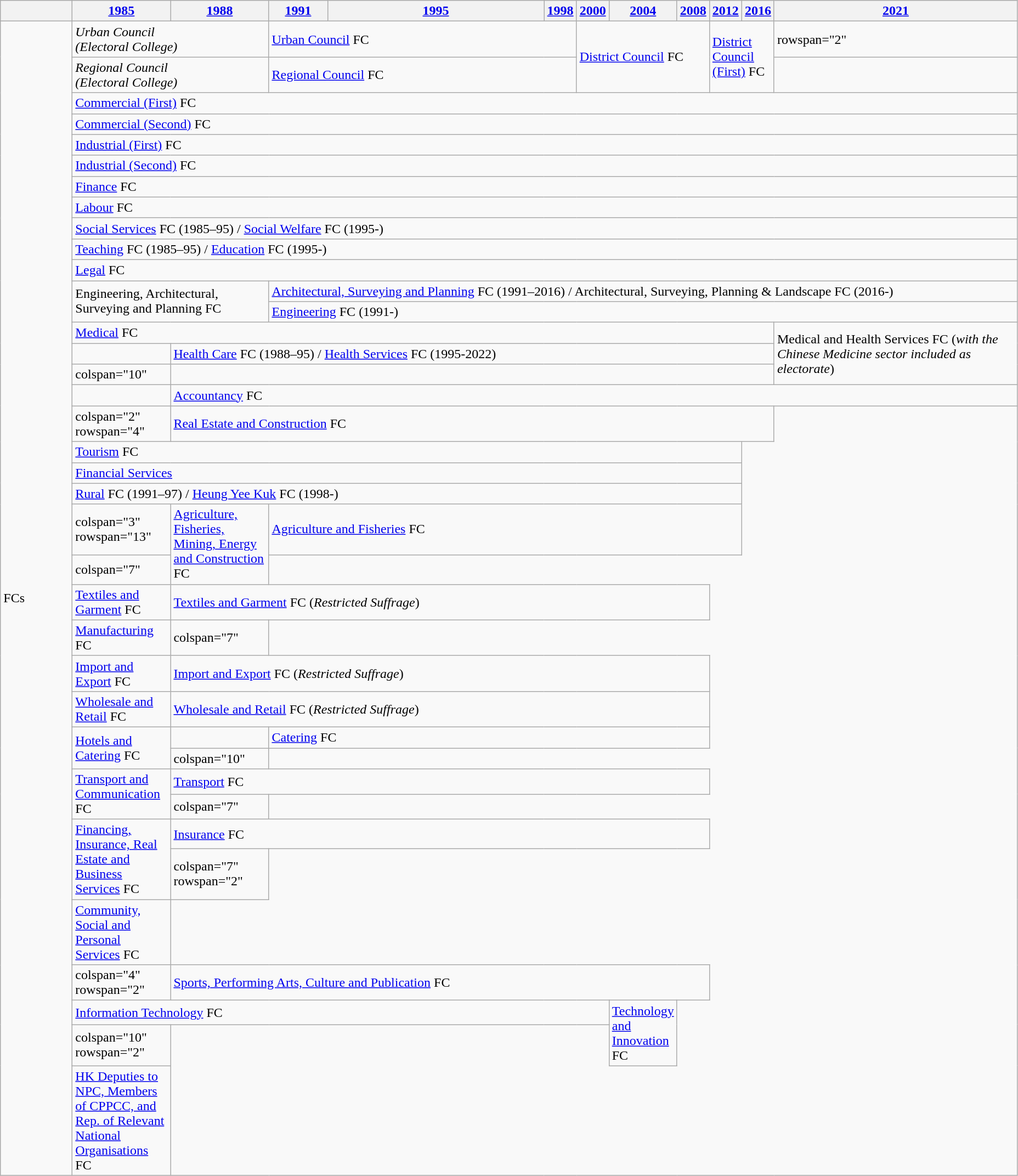<table class="wikitable mw-collapsible mw-collapsed">
<tr>
<th style=width:5em></th>
<th style=width:7em><a href='#'>1985</a></th>
<th style=width:7em><a href='#'>1988</a></th>
<th style=width:4em><a href='#'>1991</a></th>
<th style=width:16em><a href='#'>1995</a></th>
<th style=width:2em><a href='#'>1998</a></th>
<th style=width:2em><a href='#'>2000</a></th>
<th style=width:2em><a href='#'>2004</a></th>
<th style=width:2em><a href='#'>2008</a></th>
<th style=width:2em><a href='#'>2012</a></th>
<th style=width:2em><a href='#'>2016</a></th>
<th style=width:18em><a href='#'>2021</a></th>
</tr>
<tr>
<td rowspan="38">FCs</td>
<td colspan="2"><em>Urban Council</em><br><em>(Electoral College)</em></td>
<td colspan="3"><a href='#'>Urban Council</a> FC</td>
<td colspan="3" rowspan="2"><a href='#'>District Council</a> FC</td>
<td colspan="2" rowspan="2"><a href='#'>District Council (First)</a> FC</td>
<td>rowspan="2" </td>
</tr>
<tr>
<td colspan="2"><em>Regional Council</em><br><em>(Electoral College)</em></td>
<td colspan="3"><a href='#'>Regional Council</a> FC</td>
</tr>
<tr>
<td colspan="11"><a href='#'>Commercial (First)</a> FC</td>
</tr>
<tr>
<td colspan="11"><a href='#'>Commercial (Second)</a> FC</td>
</tr>
<tr>
<td colspan="11"><a href='#'>Industrial (First)</a> FC</td>
</tr>
<tr>
<td colspan="11"><a href='#'>Industrial (Second)</a> FC</td>
</tr>
<tr>
<td colspan="11"><a href='#'>Finance</a> FC</td>
</tr>
<tr>
<td colspan="11"><a href='#'>Labour</a> FC</td>
</tr>
<tr>
<td colspan="11"><a href='#'>Social Services</a> FC (1985–95) / <a href='#'>Social Welfare</a> FC (1995-)</td>
</tr>
<tr>
<td colspan="11"><a href='#'>Teaching</a> FC (1985–95) / <a href='#'>Education</a> FC (1995-)</td>
</tr>
<tr>
<td colspan="11"><a href='#'>Legal</a> FC</td>
</tr>
<tr>
<td colspan="2" rowspan="2">Engineering, Architectural,   Surveying and     Planning FC</td>
<td colspan="9"><a href='#'>Architectural, Surveying and Planning</a> FC (1991–2016) / Architectural, Surveying, Planning & Landscape FC (2016-)</td>
</tr>
<tr>
<td colspan="9"><a href='#'>Engineering</a> FC (1991-)</td>
</tr>
<tr>
<td colspan="10"><a href='#'>Medical</a> FC</td>
<td rowspan="3">Medical and Health    Services FC (<em>with the Chinese Medicine sector included as electorate</em>)</td>
</tr>
<tr>
<td></td>
<td colspan="9"><a href='#'>Health Care</a> FC (1988–95) / <a href='#'>Health Services</a> FC (1995-2022)</td>
</tr>
<tr>
<td>colspan="10" </td>
</tr>
<tr>
<td></td>
<td colspan="10"><a href='#'>Accountancy</a> FC</td>
</tr>
<tr>
<td>colspan="2" rowspan="4" </td>
<td colspan="9"><a href='#'>Real Estate and Construction</a> FC</td>
</tr>
<tr>
<td colspan="9"><a href='#'>Tourism</a> FC</td>
</tr>
<tr>
<td colspan="9"><a href='#'>Financial Services</a></td>
</tr>
<tr>
<td colspan="9"><a href='#'>Rural</a> FC (1991–97) / <a href='#'>Heung Yee Kuk</a> FC (1998-)</td>
</tr>
<tr>
<td>colspan="3" rowspan="13" </td>
<td rowspan="2"><a href='#'>Agriculture, Fisheries,    Mining, Energy and Construction</a> FC</td>
<td colspan="7"><a href='#'>Agriculture and Fisheries</a> FC</td>
</tr>
<tr>
<td>colspan="7" </td>
</tr>
<tr>
<td><a href='#'>Textiles and Garment</a> FC</td>
<td colspan="7"><a href='#'>Textiles and Garment</a> FC (<em>Restricted Suffrage</em>)</td>
</tr>
<tr>
<td><a href='#'>Manufacturing</a> FC</td>
<td>colspan="7" </td>
</tr>
<tr>
<td><a href='#'>Import and Export</a> FC</td>
<td colspan="7"><a href='#'>Import and Export</a> FC (<em>Restricted Suffrage</em>)</td>
</tr>
<tr>
<td><a href='#'>Wholesale and Retail</a> FC</td>
<td colspan="7"><a href='#'>Wholesale and Retail</a> FC (<em>Restricted Suffrage</em>)</td>
</tr>
<tr>
<td rowspan="2"><a href='#'>Hotels and Catering</a> FC</td>
<td></td>
<td colspan="6"><a href='#'>Catering</a> FC</td>
</tr>
<tr>
<td>colspan="10" </td>
</tr>
<tr>
<td rowspan="2"><a href='#'>Transport and Communication</a> FC</td>
<td colspan="7"><a href='#'>Transport</a> FC</td>
</tr>
<tr>
<td>colspan="7" </td>
</tr>
<tr>
<td rowspan="2"><a href='#'>Financing, Insurance,       Real Estate and        Business Services</a> FC</td>
<td colspan="7"><a href='#'>Insurance</a> FC</td>
</tr>
<tr>
<td>colspan="7" rowspan="2" </td>
</tr>
<tr>
<td><a href='#'>Community, Social and Personal Services</a> FC</td>
</tr>
<tr>
<td>colspan="4" rowspan="2" </td>
<td colspan="7"><a href='#'>Sports, Performing Arts, Culture and Publication</a> FC</td>
</tr>
<tr>
<td colspan="6"><a href='#'>Information Technology</a> FC</td>
<td rowspan="2"><a href='#'>Technology and       Innovation</a> FC</td>
</tr>
<tr>
<td>colspan="10" rowspan="2" </td>
</tr>
<tr>
<td><a href='#'>HK Deputies to NPC, Members of CPPCC, and      Rep. of Relevant National Organisations</a> FC</td>
</tr>
</table>
